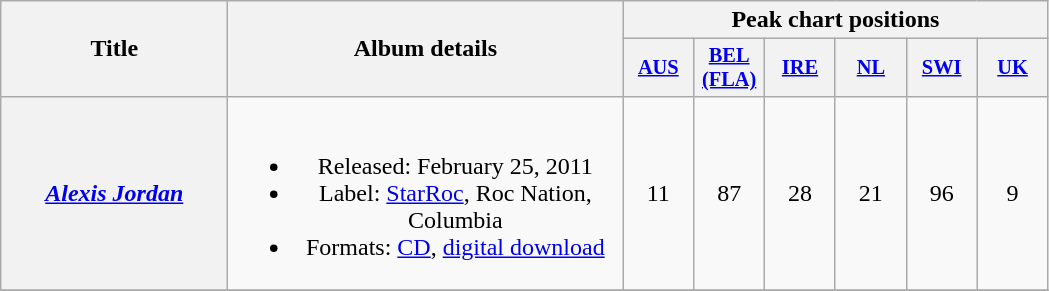<table class="wikitable plainrowheaders" style="text-align:center;" border="1">
<tr>
<th scope="col" rowspan="2" style="width:9em;">Title</th>
<th scope="col" rowspan="2" style="width:16em;">Album details</th>
<th scope="col" colspan="6">Peak chart positions</th>
</tr>
<tr>
<th scope="col" style="width:3em;font-size:85%"><a href='#'>AUS</a><br></th>
<th scope="col" style="width:3em;font-size:85%"><a href='#'>BEL (FLA)</a><br></th>
<th scope="col" style="width:3em;font-size:85%"><a href='#'>IRE</a><br></th>
<th scope="col" style="width:3em;font-size:85%"><a href='#'>NL</a><br></th>
<th scope="col" style="width:3em;font-size:85%"><a href='#'>SWI</a><br></th>
<th scope="col" style="width:3em;font-size:85%"><a href='#'>UK</a><br></th>
</tr>
<tr>
<th scope="row"><em><a href='#'>Alexis Jordan</a></em></th>
<td><br><ul><li>Released: February 25, 2011</li><li>Label: <a href='#'>StarRoc</a>, Roc Nation, Columbia</li><li>Formats: <a href='#'>CD</a>, <a href='#'>digital download</a></li></ul></td>
<td>11</td>
<td>87</td>
<td>28</td>
<td>21</td>
<td>96</td>
<td>9</td>
</tr>
<tr>
</tr>
</table>
